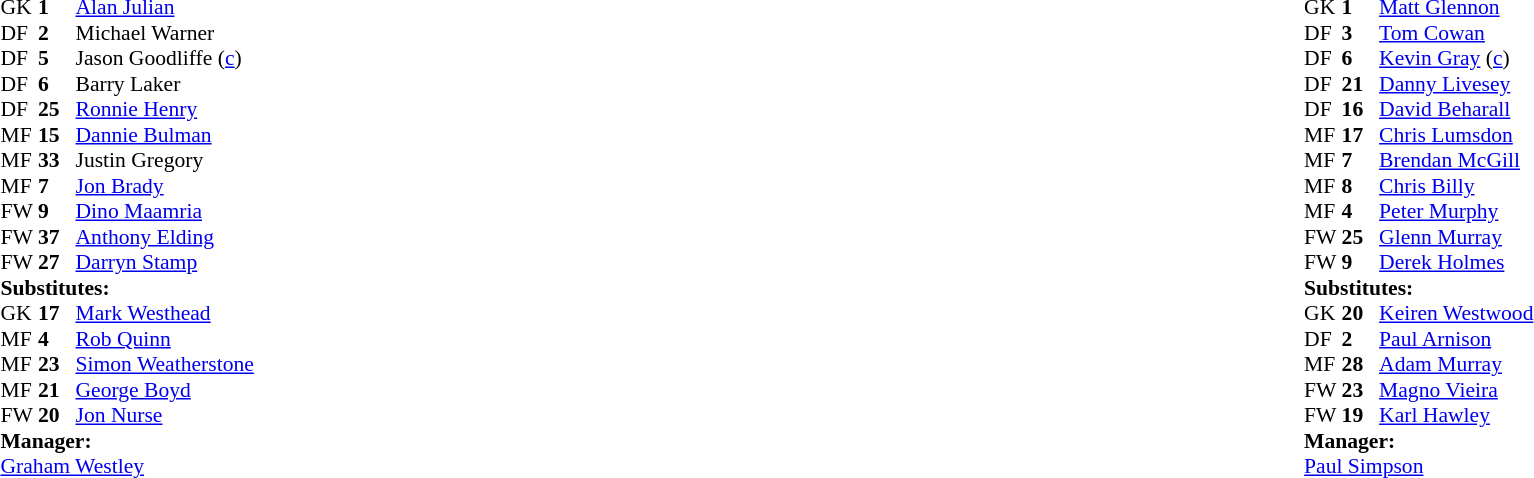<table width="100%">
<tr>
<td valign="top" width="50%"><br><table style="font-size: 90%" cellspacing="0" cellpadding="0">
<tr>
<td colspan="4"></td>
</tr>
<tr>
<th width="25"></th>
<th width="25"></th>
</tr>
<tr>
<td>GK</td>
<td><strong>1</strong></td>
<td><a href='#'>Alan Julian</a></td>
</tr>
<tr>
<td>DF</td>
<td><strong>2</strong></td>
<td>Michael Warner</td>
<td></td>
</tr>
<tr>
<td>DF</td>
<td><strong>5</strong></td>
<td>Jason Goodliffe (<a href='#'>c</a>)</td>
<td></td>
<td></td>
</tr>
<tr>
<td>DF</td>
<td><strong>6</strong></td>
<td>Barry Laker</td>
<td></td>
<td></td>
</tr>
<tr>
<td>DF</td>
<td><strong>25</strong></td>
<td><a href='#'>Ronnie Henry</a></td>
</tr>
<tr>
<td>MF</td>
<td><strong>15</strong></td>
<td><a href='#'>Dannie Bulman</a></td>
</tr>
<tr>
<td>MF</td>
<td><strong>33</strong></td>
<td>Justin Gregory</td>
</tr>
<tr>
<td>MF</td>
<td><strong>7</strong></td>
<td><a href='#'>Jon Brady</a></td>
</tr>
<tr>
<td>FW</td>
<td><strong>9</strong></td>
<td><a href='#'>Dino Maamria</a></td>
</tr>
<tr>
<td>FW</td>
<td><strong>37</strong></td>
<td><a href='#'>Anthony Elding</a></td>
</tr>
<tr>
<td>FW</td>
<td><strong>27</strong></td>
<td><a href='#'>Darryn Stamp</a></td>
<td></td>
<td></td>
</tr>
<tr>
<td colspan=4><strong>Substitutes:</strong></td>
</tr>
<tr>
<td>GK</td>
<td><strong>17</strong></td>
<td><a href='#'>Mark Westhead</a></td>
</tr>
<tr>
<td>MF</td>
<td><strong>4</strong></td>
<td><a href='#'>Rob Quinn</a></td>
</tr>
<tr>
<td>MF</td>
<td><strong>23</strong></td>
<td><a href='#'>Simon Weatherstone</a></td>
<td></td>
<td></td>
</tr>
<tr>
<td>MF</td>
<td><strong>21</strong></td>
<td><a href='#'>George Boyd</a></td>
<td></td>
<td></td>
</tr>
<tr>
<td>FW</td>
<td><strong>20</strong></td>
<td><a href='#'>Jon Nurse</a></td>
<td></td>
<td></td>
</tr>
<tr>
<td colspan=4><strong>Manager:</strong></td>
</tr>
<tr>
<td colspan="4"><a href='#'>Graham Westley</a></td>
</tr>
</table>
</td>
<td></td>
<td valign="top" width="50%"><br><table style="font-size: 90%" cellspacing="0" cellpadding="0" align=center>
<tr>
<td colspan="4"></td>
</tr>
<tr>
<th width="25"></th>
<th width="25"></th>
</tr>
<tr>
<td>GK</td>
<td><strong>1</strong></td>
<td><a href='#'>Matt Glennon</a></td>
</tr>
<tr>
<td>DF</td>
<td><strong>3</strong></td>
<td><a href='#'>Tom Cowan</a></td>
</tr>
<tr>
<td>DF</td>
<td><strong>6</strong></td>
<td><a href='#'>Kevin Gray</a> (<a href='#'>c</a>)</td>
</tr>
<tr>
<td>DF</td>
<td><strong>21</strong></td>
<td><a href='#'>Danny Livesey</a></td>
</tr>
<tr>
<td>DF</td>
<td><strong>16</strong></td>
<td><a href='#'>David Beharall</a></td>
</tr>
<tr>
<td>MF</td>
<td><strong>17</strong></td>
<td><a href='#'>Chris Lumsdon</a></td>
</tr>
<tr>
<td>MF</td>
<td><strong>7</strong></td>
<td><a href='#'>Brendan McGill</a></td>
<td></td>
</tr>
<tr>
<td>MF</td>
<td><strong>8</strong></td>
<td><a href='#'>Chris Billy</a></td>
</tr>
<tr>
<td>MF</td>
<td><strong>4</strong></td>
<td><a href='#'>Peter Murphy</a></td>
<td></td>
</tr>
<tr>
<td>FW</td>
<td><strong>25</strong></td>
<td><a href='#'>Glenn Murray</a></td>
<td></td>
<td></td>
</tr>
<tr>
<td>FW</td>
<td><strong>9</strong></td>
<td><a href='#'>Derek Holmes</a></td>
<td></td>
<td></td>
</tr>
<tr>
<td colspan=4><strong>Substitutes:</strong></td>
</tr>
<tr>
<td>GK</td>
<td><strong>20</strong></td>
<td><a href='#'>Keiren Westwood</a></td>
</tr>
<tr>
<td>DF</td>
<td><strong>2</strong></td>
<td><a href='#'>Paul Arnison</a></td>
</tr>
<tr>
<td>MF</td>
<td><strong>28</strong></td>
<td><a href='#'>Adam Murray</a></td>
</tr>
<tr>
<td>FW</td>
<td><strong>23</strong></td>
<td><a href='#'>Magno Vieira</a></td>
<td></td>
<td></td>
</tr>
<tr>
<td>FW</td>
<td><strong>19</strong></td>
<td><a href='#'>Karl Hawley</a></td>
<td></td>
<td></td>
</tr>
<tr>
<td colspan=4><strong>Manager:</strong></td>
</tr>
<tr>
<td colspan="4"><a href='#'>Paul Simpson</a></td>
</tr>
</table>
</td>
</tr>
</table>
